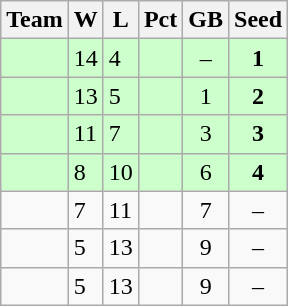<table class=wikitable>
<tr>
<th>Team</th>
<th>W</th>
<th>L</th>
<th>Pct</th>
<th>GB</th>
<th>Seed</th>
</tr>
<tr bgcolor="#ccffcc">
<td></td>
<td>14</td>
<td>4</td>
<td></td>
<td style="text-align:center;">–</td>
<td style="text-align:center;"><strong>1</strong></td>
</tr>
<tr bgcolor="#ccffcc">
<td></td>
<td>13</td>
<td>5</td>
<td></td>
<td style="text-align:center;">1</td>
<td style="text-align:center;"><strong>2</strong></td>
</tr>
<tr bgcolor="#ccffcc">
<td></td>
<td>11</td>
<td>7</td>
<td></td>
<td style="text-align:center;">3</td>
<td style="text-align:center;"><strong>3</strong></td>
</tr>
<tr bgcolor="#ccffcc">
<td></td>
<td>8</td>
<td>10</td>
<td></td>
<td style="text-align:center;">6</td>
<td style="text-align:center;"><strong>4</strong></td>
</tr>
<tr>
<td></td>
<td>7</td>
<td>11</td>
<td></td>
<td style="text-align:center;">7</td>
<td style="text-align:center;">–</td>
</tr>
<tr>
<td></td>
<td>5</td>
<td>13</td>
<td></td>
<td style="text-align:center;">9</td>
<td style="text-align:center;">–</td>
</tr>
<tr>
<td></td>
<td>5</td>
<td>13</td>
<td></td>
<td style="text-align:center;">9</td>
<td style="text-align:center;">–</td>
</tr>
</table>
